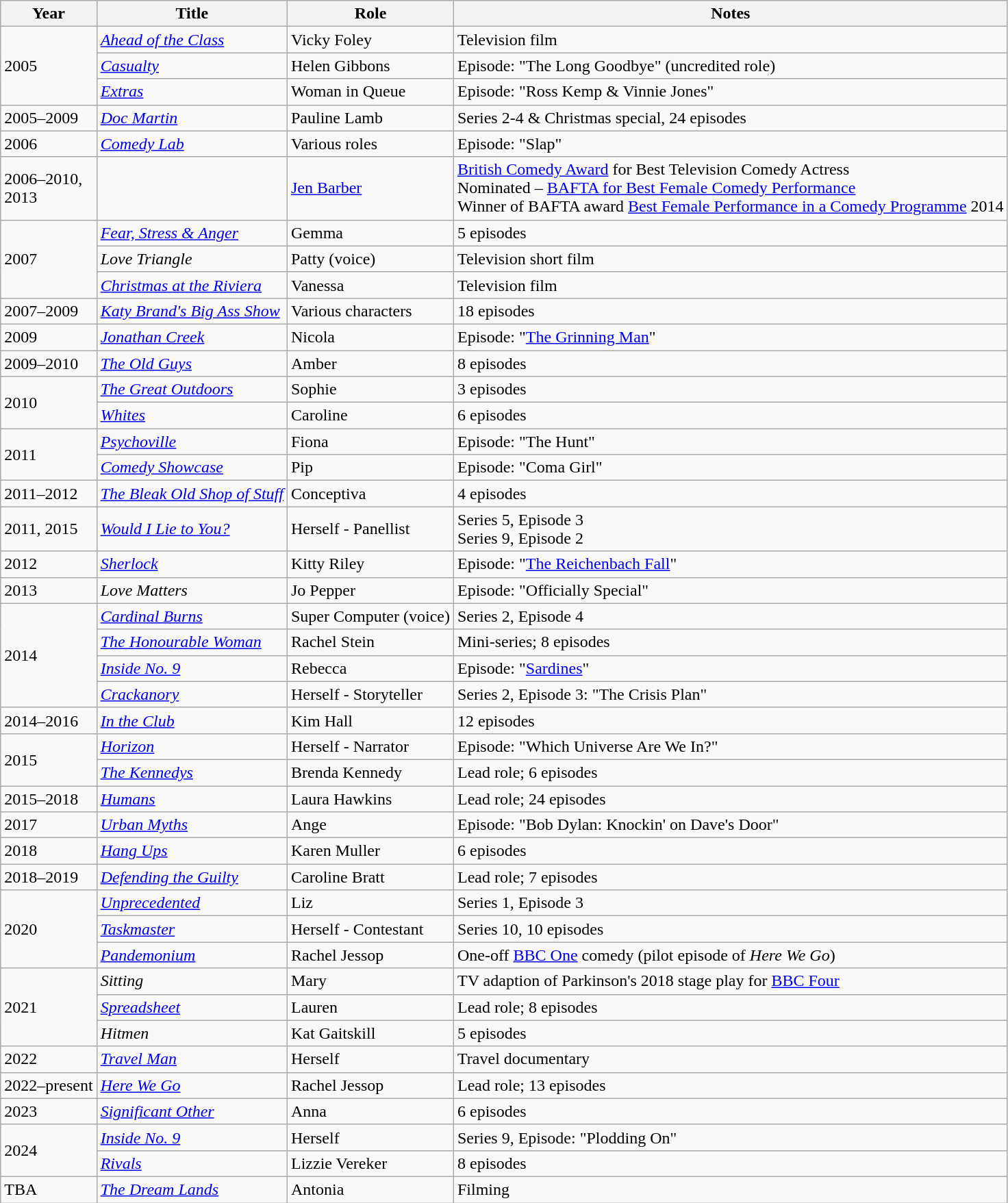<table class="wikitable sortable">
<tr>
<th>Year</th>
<th>Title</th>
<th>Role</th>
<th class="unsortable">Notes</th>
</tr>
<tr>
<td rowspan="3">2005</td>
<td><em><a href='#'>Ahead of the Class</a></em></td>
<td>Vicky Foley</td>
<td>Television film</td>
</tr>
<tr>
<td><em><a href='#'>Casualty</a></em></td>
<td>Helen Gibbons</td>
<td>Episode: "The Long Goodbye" (uncredited role)</td>
</tr>
<tr>
<td><em><a href='#'>Extras</a></em></td>
<td>Woman in Queue</td>
<td>Episode: "Ross Kemp & Vinnie Jones"</td>
</tr>
<tr>
<td>2005–2009</td>
<td><em><a href='#'>Doc Martin</a></em></td>
<td>Pauline Lamb</td>
<td>Series 2-4 & Christmas special, 24 episodes</td>
</tr>
<tr>
<td>2006</td>
<td><em><a href='#'>Comedy Lab</a></em></td>
<td>Various roles</td>
<td>Episode: "Slap"</td>
</tr>
<tr>
<td>2006–2010,<br>2013</td>
<td><em></em></td>
<td><a href='#'>Jen Barber</a></td>
<td><a href='#'>British Comedy Award</a> for Best Television Comedy Actress<br>Nominated – <a href='#'>BAFTA for Best Female Comedy Performance</a><br>Winner of BAFTA award <a href='#'>Best Female Performance in a Comedy Programme</a> 2014</td>
</tr>
<tr>
<td rowspan="3">2007</td>
<td><em><a href='#'>Fear, Stress & Anger</a></em></td>
<td>Gemma</td>
<td>5 episodes</td>
</tr>
<tr>
<td><em>Love Triangle</em></td>
<td>Patty (voice)</td>
<td>Television short film</td>
</tr>
<tr>
<td><em><a href='#'>Christmas at the Riviera</a></em></td>
<td>Vanessa</td>
<td>Television film</td>
</tr>
<tr>
<td>2007–2009</td>
<td><em><a href='#'>Katy Brand's Big Ass Show</a></em></td>
<td>Various characters</td>
<td>18 episodes</td>
</tr>
<tr>
<td>2009</td>
<td><em><a href='#'>Jonathan Creek</a></em></td>
<td>Nicola</td>
<td>Episode: "<a href='#'>The Grinning Man</a>"</td>
</tr>
<tr>
<td>2009–2010</td>
<td><em><a href='#'>The Old Guys</a></em></td>
<td>Amber</td>
<td>8 episodes</td>
</tr>
<tr>
<td rowspan="2">2010</td>
<td><em><a href='#'>The Great Outdoors</a></em></td>
<td>Sophie</td>
<td>3 episodes</td>
</tr>
<tr>
<td><em><a href='#'>Whites</a></em></td>
<td>Caroline</td>
<td>6 episodes</td>
</tr>
<tr>
<td rowspan="2">2011</td>
<td><em><a href='#'>Psychoville</a></em></td>
<td>Fiona</td>
<td>Episode: "The Hunt"</td>
</tr>
<tr>
<td><em><a href='#'>Comedy Showcase</a></em></td>
<td>Pip</td>
<td>Episode: "Coma Girl"</td>
</tr>
<tr>
<td>2011–2012</td>
<td><em><a href='#'>The Bleak Old Shop of Stuff</a></em></td>
<td>Conceptiva</td>
<td>4 episodes</td>
</tr>
<tr>
<td>2011, 2015</td>
<td><em><a href='#'>Would I Lie to You?</a></em></td>
<td>Herself - Panellist</td>
<td>Series 5, Episode 3<br>Series 9, Episode 2</td>
</tr>
<tr>
<td>2012</td>
<td><em><a href='#'>Sherlock</a></em></td>
<td>Kitty Riley</td>
<td>Episode: "<a href='#'>The Reichenbach Fall</a>"</td>
</tr>
<tr>
<td>2013</td>
<td><em>Love Matters</em></td>
<td>Jo Pepper</td>
<td>Episode: "Officially Special"</td>
</tr>
<tr>
<td rowspan="4">2014</td>
<td><em><a href='#'>Cardinal Burns</a></em></td>
<td>Super Computer (voice)</td>
<td>Series 2, Episode 4</td>
</tr>
<tr>
<td><em><a href='#'>The Honourable Woman</a></em></td>
<td>Rachel Stein</td>
<td>Mini-series; 8 episodes</td>
</tr>
<tr>
<td><em><a href='#'>Inside No. 9</a></em></td>
<td>Rebecca</td>
<td>Episode: "<a href='#'>Sardines</a>"</td>
</tr>
<tr>
<td><em><a href='#'>Crackanory</a></em></td>
<td>Herself - Storyteller</td>
<td>Series 2, Episode 3: "The Crisis Plan"</td>
</tr>
<tr>
<td>2014–2016</td>
<td><em><a href='#'>In the Club</a></em></td>
<td>Kim Hall</td>
<td>12 episodes</td>
</tr>
<tr>
<td rowspan="2">2015</td>
<td><em><a href='#'>Horizon</a></em></td>
<td>Herself - Narrator</td>
<td>Episode: "Which Universe Are We In?"</td>
</tr>
<tr>
<td><em><a href='#'>The Kennedys</a></em></td>
<td>Brenda Kennedy</td>
<td>Lead role; 6 episodes</td>
</tr>
<tr>
<td>2015–2018</td>
<td><em><a href='#'>Humans</a></em></td>
<td>Laura Hawkins</td>
<td>Lead role; 24 episodes</td>
</tr>
<tr>
<td>2017</td>
<td><em><a href='#'>Urban Myths</a></em></td>
<td>Ange</td>
<td>Episode: "Bob Dylan: Knockin' on Dave's Door"</td>
</tr>
<tr>
<td>2018</td>
<td><em><a href='#'>Hang Ups</a></em></td>
<td>Karen Muller</td>
<td>6 episodes</td>
</tr>
<tr>
<td>2018–2019</td>
<td><em><a href='#'>Defending the Guilty</a></em></td>
<td>Caroline Bratt</td>
<td>Lead role; 7 episodes</td>
</tr>
<tr>
<td rowspan="3">2020</td>
<td><em><a href='#'>Unprecedented</a></em></td>
<td>Liz</td>
<td>Series 1, Episode 3</td>
</tr>
<tr>
<td><em><a href='#'>Taskmaster</a></em></td>
<td>Herself - Contestant</td>
<td>Series 10, 10 episodes</td>
</tr>
<tr>
<td><em><a href='#'>Pandemonium</a></em></td>
<td>Rachel Jessop</td>
<td>One-off <a href='#'>BBC One</a> comedy (pilot episode of <em>Here We Go</em>)</td>
</tr>
<tr>
<td rowspan="3">2021</td>
<td><em>Sitting</em></td>
<td>Mary</td>
<td>TV adaption of Parkinson's 2018 stage play for <a href='#'>BBC Four</a></td>
</tr>
<tr>
<td><em><a href='#'>Spreadsheet</a></em></td>
<td>Lauren</td>
<td>Lead role; 8 episodes</td>
</tr>
<tr>
<td><em>Hitmen</em></td>
<td>Kat Gaitskill</td>
<td>5 episodes</td>
</tr>
<tr>
<td>2022</td>
<td><em><a href='#'>Travel Man</a></em></td>
<td>Herself</td>
<td>Travel documentary</td>
</tr>
<tr>
<td>2022–present</td>
<td><em><a href='#'>Here We Go</a></em></td>
<td>Rachel Jessop</td>
<td>Lead role; 13 episodes</td>
</tr>
<tr>
<td>2023</td>
<td><em><a href='#'>Significant Other</a></em></td>
<td>Anna</td>
<td>6 episodes</td>
</tr>
<tr>
<td rowspan="2">2024</td>
<td><em><a href='#'>Inside No. 9</a></em></td>
<td>Herself</td>
<td>Series 9, Episode: "Plodding On"</td>
</tr>
<tr>
<td><em><a href='#'>Rivals</a></em></td>
<td>Lizzie Vereker</td>
<td>8 episodes</td>
</tr>
<tr>
<td>TBA</td>
<td><em><a href='#'>The Dream Lands</a></em></td>
<td>Antonia</td>
<td>Filming</td>
</tr>
</table>
